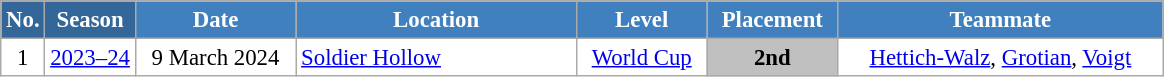<table class="wikitable sortable" style="font-size:95%; text-align:center; border:grey solid 1px; border-collapse:collapse; background:#ffffff;">
<tr style="background:#efefef;">
<th style="background-color:#369; color:white;">No.</th>
<th style="background-color:#369; color:white;">Season</th>
<th style="background-color:#4180be; color:white; width:100px;">Date</th>
<th style="background-color:#4180be; color:white; width:180px;">Location</th>
<th style="background-color:#4180be; color:white; width:80px;">Level</th>
<th style="background-color:#4180be; color:white; width:80px;">Placement</th>
<th style="background-color:#4180be; color:white; width:210px;">Teammate</th>
</tr>
<tr>
<td>1</td>
<td><a href='#'>2023–24</a></td>
<td>9 March 2024</td>
<td align=left> <a href='#'>Soldier Hollow</a></td>
<td><a href='#'>World Cup</a></td>
<td align=center bgcolor="silver"><strong>2nd</strong></td>
<td><a href='#'>Hettich-Walz</a>, <a href='#'>Grotian</a>, <a href='#'>Voigt</a></td>
</tr>
</table>
